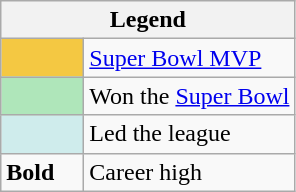<table class="wikitable">
<tr>
<th colspan="2">Legend</th>
</tr>
<tr>
<td style="background:#f4c842;"></td>
<td><a href='#'>Super Bowl MVP</a></td>
</tr>
<tr>
<td style="background:#afe6ba;"></td>
<td>Won the <a href='#'>Super Bowl</a></td>
</tr>
<tr>
<td style="background:#cfecec; width:3em;"></td>
<td>Led the league</td>
</tr>
<tr>
<td><strong>Bold</strong></td>
<td>Career high</td>
</tr>
</table>
